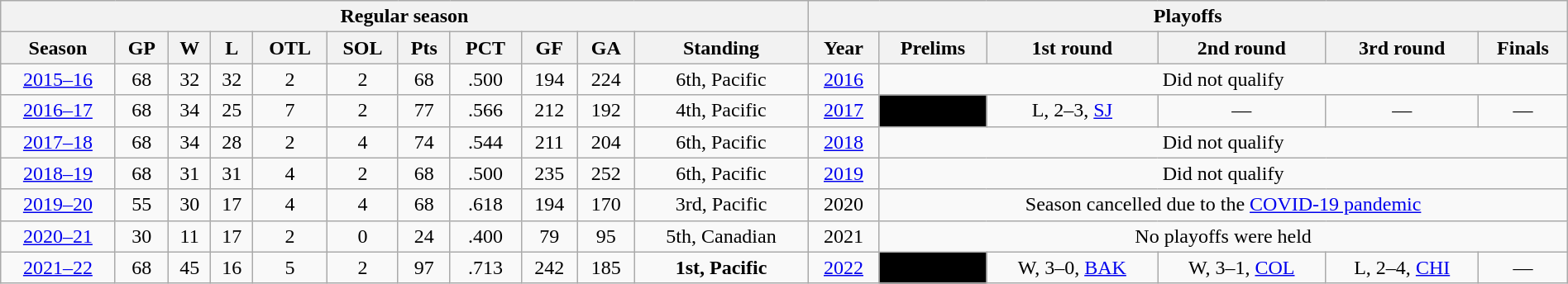<table class="wikitable" style="width:100%; text-align:center; font-size:100%">
<tr>
<th colspan=11>Regular season</th>
<th colspan=6>Playoffs</th>
</tr>
<tr>
<th>Season</th>
<th>GP</th>
<th>W</th>
<th>L</th>
<th>OTL</th>
<th>SOL</th>
<th>Pts</th>
<th>PCT</th>
<th>GF</th>
<th>GA</th>
<th>Standing</th>
<th>Year</th>
<th>Prelims</th>
<th>1st round</th>
<th>2nd round</th>
<th>3rd round</th>
<th>Finals</th>
</tr>
<tr>
<td><a href='#'>2015–16</a></td>
<td>68</td>
<td>32</td>
<td>32</td>
<td>2</td>
<td>2</td>
<td>68</td>
<td>.500</td>
<td>194</td>
<td>224</td>
<td>6th, Pacific</td>
<td><a href='#'>2016</a></td>
<td colspan="5">Did not qualify</td>
</tr>
<tr>
<td><a href='#'>2016–17</a></td>
<td>68</td>
<td>34</td>
<td>25</td>
<td>7</td>
<td>2</td>
<td>77</td>
<td>.566</td>
<td>212</td>
<td>192</td>
<td>4th, Pacific</td>
<td><a href='#'>2017</a></td>
<td bgcolor=#000000>—</td>
<td>L, 2–3, <a href='#'>SJ</a></td>
<td>—</td>
<td>—</td>
<td>—</td>
</tr>
<tr>
<td><a href='#'>2017–18</a></td>
<td>68</td>
<td>34</td>
<td>28</td>
<td>2</td>
<td>4</td>
<td>74</td>
<td>.544</td>
<td>211</td>
<td>204</td>
<td>6th, Pacific</td>
<td><a href='#'>2018</a></td>
<td colspan="5">Did not qualify</td>
</tr>
<tr>
<td><a href='#'>2018–19</a></td>
<td>68</td>
<td>31</td>
<td>31</td>
<td>4</td>
<td>2</td>
<td>68</td>
<td>.500</td>
<td>235</td>
<td>252</td>
<td>6th, Pacific</td>
<td><a href='#'>2019</a></td>
<td colspan="5">Did not qualify</td>
</tr>
<tr>
<td><a href='#'>2019–20</a></td>
<td>55</td>
<td>30</td>
<td>17</td>
<td>4</td>
<td>4</td>
<td>68</td>
<td>.618</td>
<td>194</td>
<td>170</td>
<td>3rd, Pacific</td>
<td>2020</td>
<td colspan="5">Season cancelled due to the <a href='#'>COVID-19 pandemic</a></td>
</tr>
<tr>
<td><a href='#'>2020–21</a></td>
<td>30</td>
<td>11</td>
<td>17</td>
<td>2</td>
<td>0</td>
<td>24</td>
<td>.400</td>
<td>79</td>
<td>95</td>
<td>5th, Canadian</td>
<td>2021</td>
<td colspan="5">No playoffs were held</td>
</tr>
<tr>
<td><a href='#'>2021–22</a></td>
<td>68</td>
<td>45</td>
<td>16</td>
<td>5</td>
<td>2</td>
<td>97</td>
<td>.713</td>
<td>242</td>
<td>185</td>
<td><strong>1st, Pacific</strong></td>
<td><a href='#'>2022</a></td>
<td bgcolor=#000000>—</td>
<td>W, 3–0, <a href='#'>BAK</a></td>
<td>W, 3–1, <a href='#'>COL</a></td>
<td>L, 2–4, <a href='#'>CHI</a></td>
<td>—</td>
</tr>
</table>
